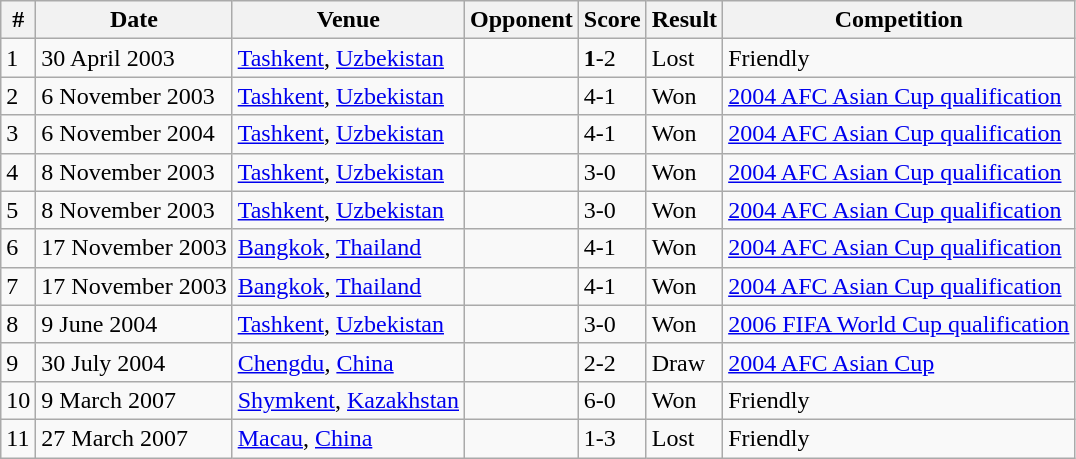<table class="wikitable">
<tr>
<th>#</th>
<th>Date</th>
<th>Venue</th>
<th>Opponent</th>
<th>Score</th>
<th>Result</th>
<th>Competition</th>
</tr>
<tr>
<td>1</td>
<td>30 April 2003</td>
<td><a href='#'>Tashkent</a>, <a href='#'>Uzbekistan</a></td>
<td></td>
<td><strong>1</strong>-2</td>
<td>Lost</td>
<td>Friendly</td>
</tr>
<tr>
<td>2</td>
<td>6 November 2003</td>
<td><a href='#'>Tashkent</a>, <a href='#'>Uzbekistan</a></td>
<td></td>
<td>4-1</td>
<td>Won</td>
<td><a href='#'>2004 AFC Asian Cup qualification</a></td>
</tr>
<tr>
<td>3</td>
<td>6 November 2004</td>
<td><a href='#'>Tashkent</a>, <a href='#'>Uzbekistan</a></td>
<td></td>
<td>4-1</td>
<td>Won</td>
<td><a href='#'>2004 AFC Asian Cup qualification</a></td>
</tr>
<tr>
<td>4</td>
<td>8 November 2003</td>
<td><a href='#'>Tashkent</a>, <a href='#'>Uzbekistan</a></td>
<td></td>
<td>3-0</td>
<td>Won</td>
<td><a href='#'>2004 AFC Asian Cup qualification</a></td>
</tr>
<tr>
<td>5</td>
<td>8 November 2003</td>
<td><a href='#'>Tashkent</a>, <a href='#'>Uzbekistan</a></td>
<td></td>
<td>3-0</td>
<td>Won</td>
<td><a href='#'>2004 AFC Asian Cup qualification</a></td>
</tr>
<tr>
<td>6</td>
<td>17 November 2003</td>
<td><a href='#'>Bangkok</a>, <a href='#'>Thailand</a></td>
<td></td>
<td>4-1</td>
<td>Won</td>
<td><a href='#'>2004 AFC Asian Cup qualification</a></td>
</tr>
<tr>
<td>7</td>
<td>17 November 2003</td>
<td><a href='#'>Bangkok</a>, <a href='#'>Thailand</a></td>
<td></td>
<td>4-1</td>
<td>Won</td>
<td><a href='#'>2004 AFC Asian Cup qualification</a></td>
</tr>
<tr>
<td>8</td>
<td>9 June 2004</td>
<td><a href='#'>Tashkent</a>, <a href='#'>Uzbekistan</a></td>
<td></td>
<td>3-0</td>
<td>Won</td>
<td><a href='#'>2006 FIFA World Cup qualification</a></td>
</tr>
<tr>
<td>9</td>
<td>30 July 2004</td>
<td><a href='#'>Chengdu</a>, <a href='#'>China</a></td>
<td></td>
<td>2-2</td>
<td>Draw</td>
<td><a href='#'>2004 AFC Asian Cup</a></td>
</tr>
<tr>
<td>10</td>
<td>9 March 2007</td>
<td><a href='#'>Shymkent</a>, <a href='#'>Kazakhstan</a></td>
<td></td>
<td>6-0</td>
<td>Won</td>
<td>Friendly</td>
</tr>
<tr>
<td>11</td>
<td>27 March 2007</td>
<td><a href='#'>Macau</a>, <a href='#'>China</a></td>
<td></td>
<td>1-3</td>
<td>Lost</td>
<td>Friendly</td>
</tr>
</table>
